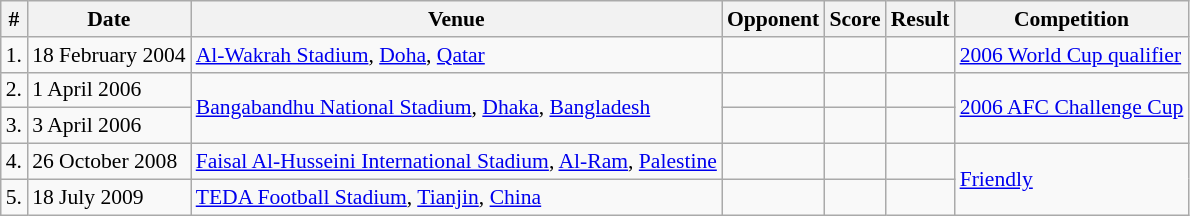<table class="wikitable" style="font-size:90%">
<tr>
<th>#</th>
<th>Date</th>
<th>Venue</th>
<th>Opponent</th>
<th>Score</th>
<th>Result</th>
<th>Competition</th>
</tr>
<tr>
<td>1.</td>
<td>18 February 2004</td>
<td><a href='#'>Al-Wakrah Stadium</a>, <a href='#'>Doha</a>, <a href='#'>Qatar</a></td>
<td></td>
<td></td>
<td></td>
<td><a href='#'>2006 World Cup qualifier</a></td>
</tr>
<tr>
<td>2.</td>
<td>1 April 2006</td>
<td rowspan=2><a href='#'>Bangabandhu National Stadium</a>, <a href='#'>Dhaka</a>, <a href='#'>Bangladesh</a></td>
<td></td>
<td></td>
<td></td>
<td rowspan=2><a href='#'>2006 AFC Challenge Cup</a></td>
</tr>
<tr>
<td>3.</td>
<td>3 April 2006</td>
<td></td>
<td></td>
<td></td>
</tr>
<tr>
<td>4.</td>
<td>26 October 2008</td>
<td><a href='#'>Faisal Al-Husseini International Stadium</a>, <a href='#'>Al-Ram</a>, <a href='#'>Palestine</a></td>
<td></td>
<td></td>
<td></td>
<td rowspan=2><a href='#'>Friendly</a></td>
</tr>
<tr>
<td>5.</td>
<td>18 July 2009</td>
<td><a href='#'>TEDA Football Stadium</a>, <a href='#'>Tianjin</a>, <a href='#'>China</a></td>
<td></td>
<td></td>
<td></td>
</tr>
</table>
